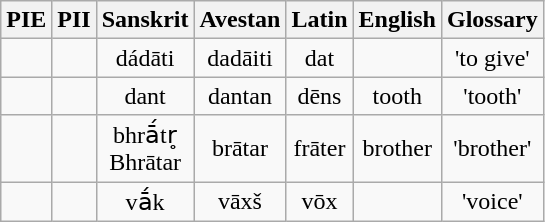<table class="wikitable" style="text-align: center;">
<tr>
<th>PIE</th>
<th>PII</th>
<th>Sanskrit</th>
<th>Avestan</th>
<th>Latin</th>
<th>English</th>
<th>Glossary</th>
</tr>
<tr>
<td></td>
<td></td>
<td>dádāti</td>
<td>dadāiti</td>
<td>dat</td>
<td></td>
<td>'to give'</td>
</tr>
<tr>
<td></td>
<td></td>
<td>dant</td>
<td>dantan</td>
<td>dēns</td>
<td>tooth</td>
<td>'tooth'</td>
</tr>
<tr>
<td></td>
<td></td>
<td>bhrā́tr̥<br>Bhrātar</td>
<td>brātar</td>
<td>frāter</td>
<td>brother</td>
<td>'brother'</td>
</tr>
<tr>
<td></td>
<td></td>
<td>vā́k</td>
<td>vāxš</td>
<td>vōx</td>
<td></td>
<td>'voice'</td>
</tr>
</table>
